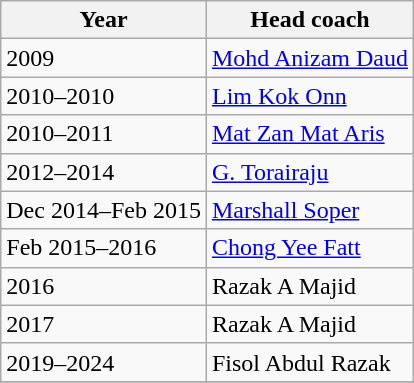<table class="wikitable">
<tr>
<th>Year</th>
<th>Head coach</th>
</tr>
<tr>
<td>2009</td>
<td> <a href='#'>Mohd Anizam Daud</a></td>
</tr>
<tr>
<td>2010–2010</td>
<td> <a href='#'>Lim Kok Onn</a></td>
</tr>
<tr>
<td>2010–2011</td>
<td> <a href='#'>Mat Zan Mat Aris</a></td>
</tr>
<tr>
<td>2012–2014</td>
<td> <a href='#'>G. Torairaju</a></td>
</tr>
<tr>
<td>Dec 2014–Feb 2015</td>
<td> <a href='#'>Marshall Soper</a></td>
</tr>
<tr>
<td>Feb 2015–2016</td>
<td> <a href='#'>Chong Yee Fatt</a></td>
</tr>
<tr>
<td>2016</td>
<td> Razak A Majid</td>
</tr>
<tr>
<td>2017</td>
<td> Razak A Majid</td>
</tr>
<tr>
<td>2019–2024</td>
<td> Fisol Abdul Razak</td>
</tr>
<tr>
</tr>
</table>
